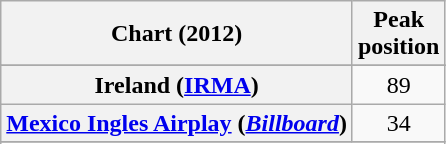<table class="wikitable sortable plainrowheaders" style="text-align:center">
<tr>
<th scope="col">Chart (2012)</th>
<th scope="col">Peak<br>position</th>
</tr>
<tr>
</tr>
<tr>
</tr>
<tr>
<th scope="row">Ireland (<a href='#'>IRMA</a>)</th>
<td>89</td>
</tr>
<tr>
<th scope="row"><a href='#'>Mexico Ingles Airplay</a> (<em><a href='#'>Billboard</a></em>)</th>
<td>34</td>
</tr>
<tr>
</tr>
<tr>
</tr>
<tr>
</tr>
<tr>
</tr>
</table>
